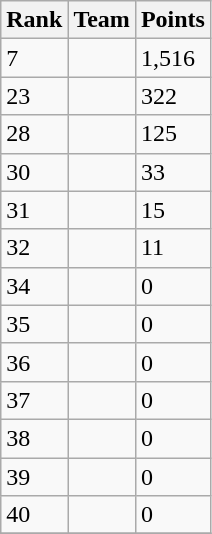<table class="wikitable">
<tr>
<th>Rank</th>
<th>Team</th>
<th>Points</th>
</tr>
<tr>
<td>7</td>
<td></td>
<td>1,516</td>
</tr>
<tr>
<td>23</td>
<td></td>
<td>322</td>
</tr>
<tr>
<td>28</td>
<td></td>
<td>125</td>
</tr>
<tr>
<td>30</td>
<td></td>
<td>33</td>
</tr>
<tr>
<td>31</td>
<td></td>
<td>15</td>
</tr>
<tr>
<td>32</td>
<td></td>
<td>11</td>
</tr>
<tr>
<td>34</td>
<td></td>
<td>0</td>
</tr>
<tr>
<td>35</td>
<td></td>
<td>0</td>
</tr>
<tr>
<td>36</td>
<td></td>
<td>0</td>
</tr>
<tr>
<td>37</td>
<td></td>
<td>0</td>
</tr>
<tr>
<td>38</td>
<td></td>
<td>0</td>
</tr>
<tr>
<td>39</td>
<td></td>
<td>0</td>
</tr>
<tr>
<td>40</td>
<td></td>
<td>0</td>
</tr>
<tr>
</tr>
</table>
